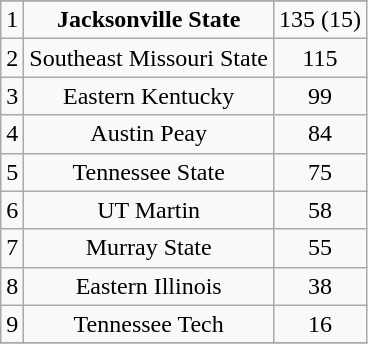<table class="wikitable">
<tr align="center">
</tr>
<tr align="center">
<td>1</td>
<td><strong>Jacksonville State</strong></td>
<td>135 (15)</td>
</tr>
<tr align="center">
<td>2</td>
<td>Southeast Missouri State</td>
<td>115</td>
</tr>
<tr align="center">
<td>3</td>
<td>Eastern Kentucky</td>
<td>99</td>
</tr>
<tr align="center">
<td>4</td>
<td>Austin Peay</td>
<td>84</td>
</tr>
<tr align="center">
<td>5</td>
<td>Tennessee State</td>
<td>75</td>
</tr>
<tr align="center">
<td>6</td>
<td>UT Martin</td>
<td>58</td>
</tr>
<tr align="center">
<td>7</td>
<td>Murray State</td>
<td>55</td>
</tr>
<tr align="center">
<td>8</td>
<td>Eastern Illinois</td>
<td>38</td>
</tr>
<tr align="center">
<td>9</td>
<td>Tennessee Tech</td>
<td>16</td>
</tr>
<tr>
</tr>
</table>
